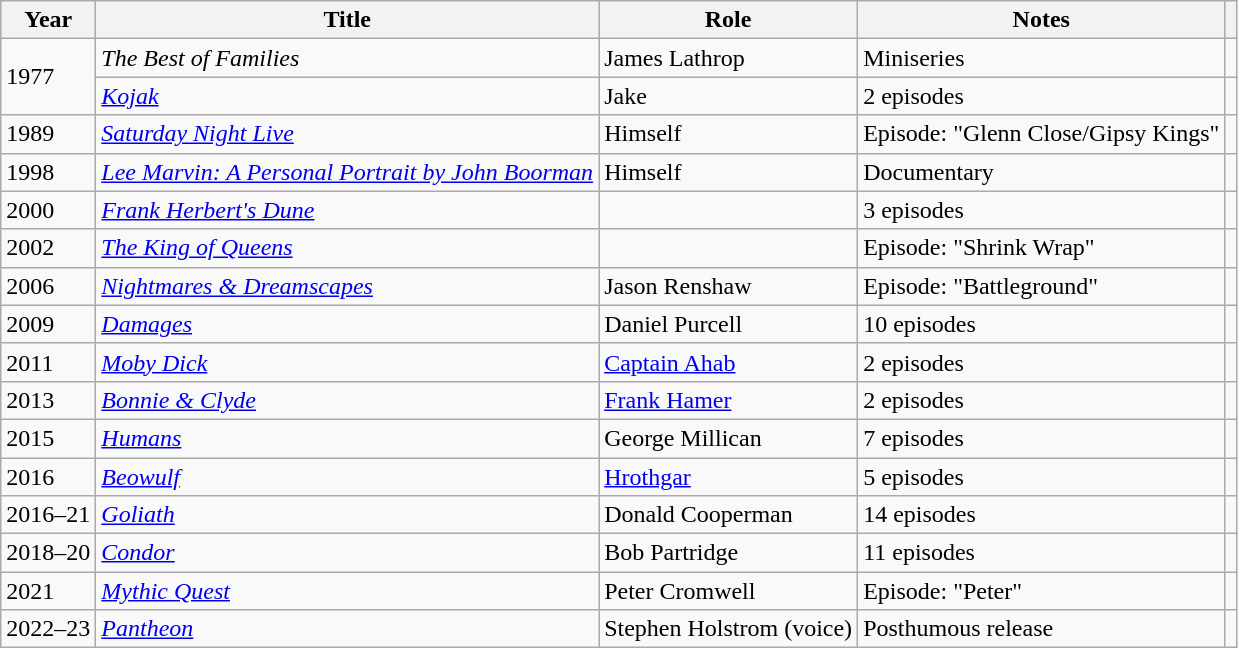<table class="wikitable sortable">
<tr>
<th>Year</th>
<th>Title</th>
<th>Role</th>
<th class="unsortable">Notes</th>
<th></th>
</tr>
<tr>
<td rowspan=2>1977</td>
<td><em>The Best of Families</em></td>
<td>James Lathrop</td>
<td>Miniseries</td>
<td></td>
</tr>
<tr>
<td><em><a href='#'>Kojak</a></em></td>
<td>Jake</td>
<td>2 episodes</td>
<td></td>
</tr>
<tr>
<td>1989</td>
<td><em><a href='#'>Saturday Night Live</a></em></td>
<td>Himself</td>
<td>Episode: "Glenn Close/Gipsy Kings"</td>
<td></td>
</tr>
<tr>
<td>1998</td>
<td><em><a href='#'>Lee Marvin: A Personal Portrait by John Boorman</a></em></td>
<td>Himself</td>
<td>Documentary</td>
<td></td>
</tr>
<tr>
<td>2000</td>
<td><em><a href='#'>Frank Herbert's Dune</a></em></td>
<td></td>
<td>3 episodes</td>
<td></td>
</tr>
<tr>
<td rowspan=1>2002</td>
<td><em><a href='#'>The King of Queens</a></em></td>
<td></td>
<td>Episode: "Shrink Wrap"</td>
<td></td>
</tr>
<tr>
<td>2006</td>
<td><em><a href='#'>Nightmares & Dreamscapes</a></em></td>
<td>Jason Renshaw</td>
<td>Episode: "Battleground"</td>
<td></td>
</tr>
<tr>
<td rowspan=1>2009</td>
<td><em><a href='#'>Damages</a></em></td>
<td>Daniel Purcell</td>
<td>10 episodes</td>
<td></td>
</tr>
<tr>
<td rowspan=1>2011</td>
<td><em><a href='#'>Moby Dick</a></em></td>
<td><a href='#'>Captain Ahab</a></td>
<td>2 episodes</td>
<td></td>
</tr>
<tr>
<td>2013</td>
<td><em><a href='#'>Bonnie & Clyde</a></em></td>
<td><a href='#'>Frank Hamer</a></td>
<td>2 episodes</td>
<td></td>
</tr>
<tr>
<td>2015</td>
<td><em><a href='#'>Humans</a></em></td>
<td>George Millican</td>
<td>7 episodes</td>
<td></td>
</tr>
<tr>
<td>2016</td>
<td><em><a href='#'>Beowulf</a></em></td>
<td><a href='#'>Hrothgar</a></td>
<td>5 episodes</td>
<td></td>
</tr>
<tr>
<td>2016–21</td>
<td><em><a href='#'>Goliath</a></em></td>
<td>Donald Cooperman</td>
<td>14 episodes</td>
<td></td>
</tr>
<tr>
<td>2018–20</td>
<td><em><a href='#'>Condor</a></em></td>
<td>Bob Partridge</td>
<td>11 episodes</td>
<td></td>
</tr>
<tr>
<td>2021</td>
<td><em><a href='#'>Mythic Quest</a></em></td>
<td>Peter Cromwell</td>
<td>Episode: "Peter"</td>
<td></td>
</tr>
<tr>
<td>2022–23</td>
<td><em><a href='#'>Pantheon</a></em></td>
<td>Stephen Holstrom (voice)</td>
<td>Posthumous release</td>
<td></td>
</tr>
</table>
